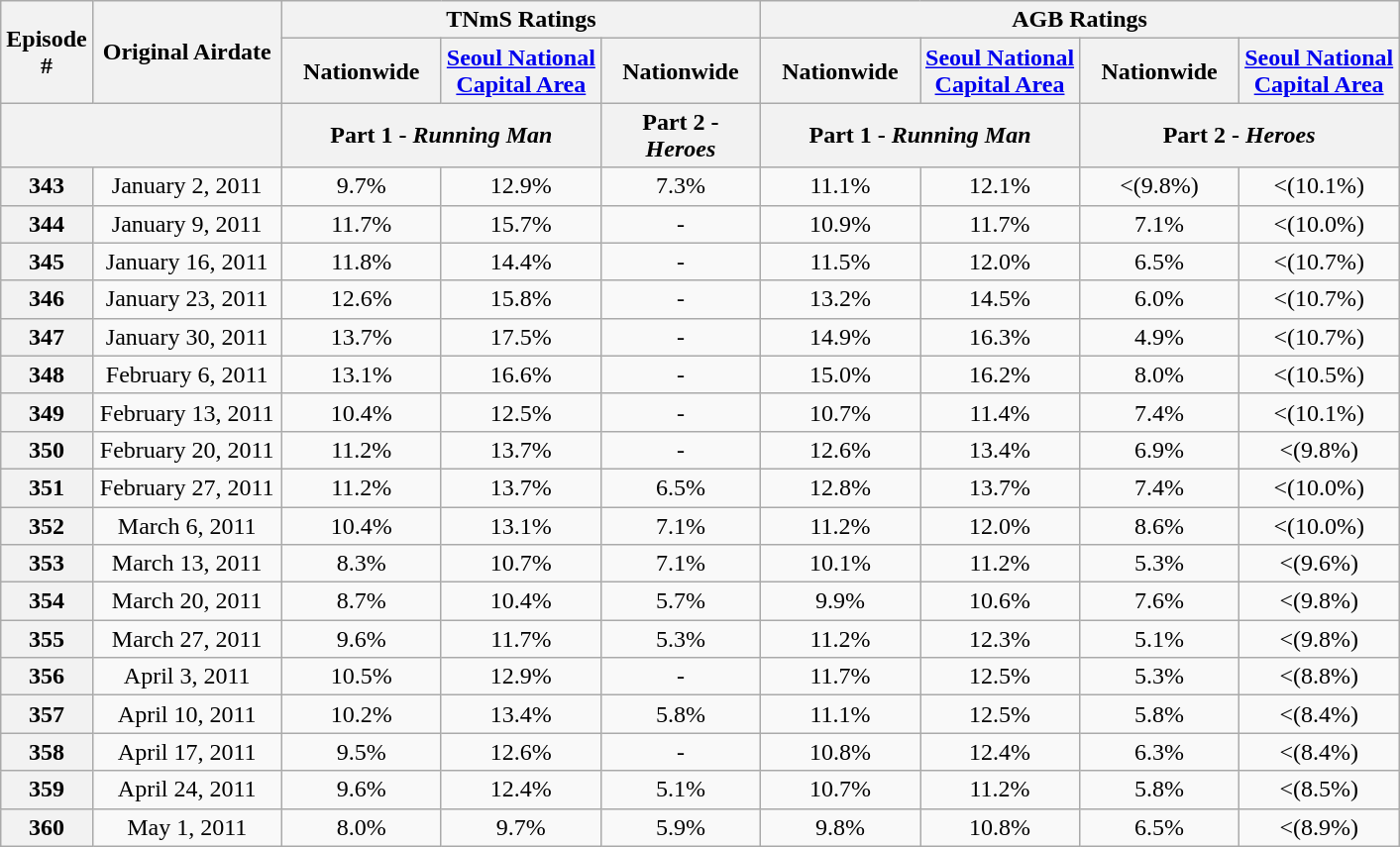<table class=wikitable style="text-align:center">
<tr>
<th rowspan="2" style="width:40px;">Episode #</th>
<th rowspan="2" style="width:120px;">Original Airdate</th>
<th colspan="3">TNmS Ratings</th>
<th colspan="4">AGB Ratings</th>
</tr>
<tr>
<th width=100>Nationwide</th>
<th width=100><a href='#'>Seoul National Capital Area</a></th>
<th width=100>Nationwide</th>
<th width=100>Nationwide</th>
<th width=100><a href='#'>Seoul National Capital Area</a></th>
<th width=100>Nationwide</th>
<th width=100><a href='#'>Seoul National Capital Area</a></th>
</tr>
<tr>
<th colspan="2"></th>
<th colspan="2">Part 1 - <em>Running Man</em></th>
<th>Part 2 - <em>Heroes</em></th>
<th colspan="2">Part 1 - <em>Running Man</em></th>
<th colspan="2">Part 2 - <em>Heroes</em></th>
</tr>
<tr>
<th>343</th>
<td>January 2, 2011</td>
<td>9.7%</td>
<td>12.9%</td>
<td>7.3%</td>
<td>11.1%</td>
<td>12.1%</td>
<td><(9.8%)</td>
<td><(10.1%)</td>
</tr>
<tr>
<th>344</th>
<td>January 9, 2011</td>
<td>11.7%</td>
<td>15.7%</td>
<td>-</td>
<td>10.9%</td>
<td>11.7%</td>
<td>7.1%</td>
<td><(10.0%)</td>
</tr>
<tr>
<th>345</th>
<td>January 16, 2011</td>
<td>11.8%</td>
<td>14.4%</td>
<td>-</td>
<td>11.5%</td>
<td>12.0%</td>
<td>6.5%</td>
<td><(10.7%)</td>
</tr>
<tr>
<th>346</th>
<td>January 23, 2011</td>
<td>12.6%</td>
<td>15.8%</td>
<td>-</td>
<td>13.2%</td>
<td>14.5%</td>
<td>6.0%</td>
<td><(10.7%)</td>
</tr>
<tr>
<th>347</th>
<td>January 30, 2011</td>
<td>13.7%</td>
<td>17.5%</td>
<td>-</td>
<td>14.9%</td>
<td>16.3%</td>
<td>4.9%</td>
<td><(10.7%)</td>
</tr>
<tr>
<th>348</th>
<td>February 6, 2011</td>
<td>13.1%</td>
<td>16.6%</td>
<td>-</td>
<td>15.0%</td>
<td>16.2%</td>
<td>8.0%</td>
<td><(10.5%)</td>
</tr>
<tr>
<th>349</th>
<td>February 13, 2011</td>
<td>10.4%</td>
<td>12.5%</td>
<td>-</td>
<td>10.7%</td>
<td>11.4%</td>
<td>7.4%</td>
<td><(10.1%)</td>
</tr>
<tr>
<th>350</th>
<td>February 20, 2011</td>
<td>11.2%</td>
<td>13.7%</td>
<td>-</td>
<td>12.6%</td>
<td>13.4%</td>
<td>6.9%</td>
<td><(9.8%)</td>
</tr>
<tr>
<th>351</th>
<td>February 27, 2011</td>
<td>11.2%</td>
<td>13.7%</td>
<td>6.5%</td>
<td>12.8%</td>
<td>13.7%</td>
<td>7.4%</td>
<td><(10.0%)</td>
</tr>
<tr>
<th>352</th>
<td>March 6, 2011</td>
<td>10.4%</td>
<td>13.1%</td>
<td>7.1%</td>
<td>11.2%</td>
<td>12.0%</td>
<td>8.6%</td>
<td><(10.0%)</td>
</tr>
<tr>
<th>353</th>
<td>March 13, 2011</td>
<td>8.3%</td>
<td>10.7%</td>
<td>7.1%</td>
<td>10.1%</td>
<td>11.2%</td>
<td>5.3%</td>
<td><(9.6%)</td>
</tr>
<tr>
<th>354</th>
<td>March 20, 2011</td>
<td>8.7%</td>
<td>10.4%</td>
<td>5.7%</td>
<td>9.9%</td>
<td>10.6%</td>
<td>7.6%</td>
<td><(9.8%)</td>
</tr>
<tr>
<th>355</th>
<td>March 27, 2011</td>
<td>9.6%</td>
<td>11.7%</td>
<td>5.3%</td>
<td>11.2%</td>
<td>12.3%</td>
<td>5.1%</td>
<td><(9.8%)</td>
</tr>
<tr>
<th>356</th>
<td>April 3, 2011</td>
<td>10.5%</td>
<td>12.9%</td>
<td>-</td>
<td>11.7%</td>
<td>12.5%</td>
<td>5.3%</td>
<td><(8.8%)</td>
</tr>
<tr>
<th>357</th>
<td>April 10, 2011</td>
<td>10.2%</td>
<td>13.4%</td>
<td>5.8%</td>
<td>11.1%</td>
<td>12.5%</td>
<td>5.8%</td>
<td><(8.4%)</td>
</tr>
<tr>
<th>358</th>
<td>April 17, 2011</td>
<td>9.5%</td>
<td>12.6%</td>
<td>-</td>
<td>10.8%</td>
<td>12.4%</td>
<td>6.3%</td>
<td><(8.4%)</td>
</tr>
<tr>
<th>359</th>
<td>April 24, 2011</td>
<td>9.6%</td>
<td>12.4%</td>
<td>5.1%</td>
<td>10.7%</td>
<td>11.2%</td>
<td>5.8%</td>
<td><(8.5%)</td>
</tr>
<tr>
<th>360</th>
<td>May 1, 2011</td>
<td>8.0%</td>
<td>9.7%</td>
<td>5.9%</td>
<td>9.8%</td>
<td>10.8%</td>
<td>6.5%</td>
<td><(8.9%)</td>
</tr>
</table>
